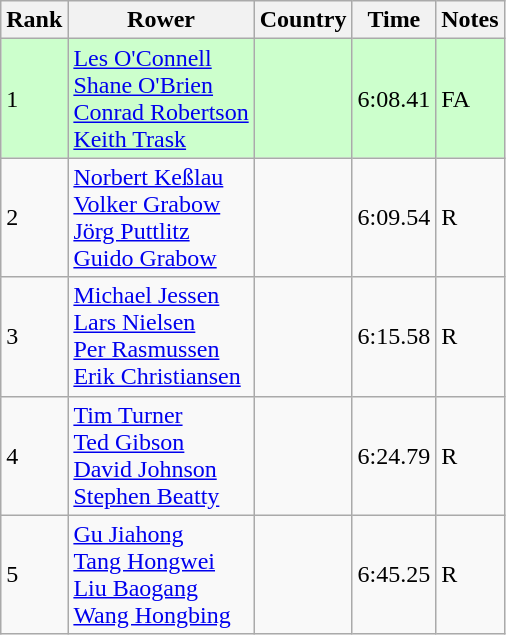<table class="wikitable">
<tr>
<th>Rank</th>
<th>Rower</th>
<th>Country</th>
<th>Time</th>
<th>Notes</th>
</tr>
<tr bgcolor=ccffcc>
<td>1</td>
<td><a href='#'>Les O'Connell</a><br><a href='#'>Shane O'Brien</a><br><a href='#'>Conrad Robertson</a><br><a href='#'>Keith Trask</a></td>
<td></td>
<td>6:08.41</td>
<td>FA</td>
</tr>
<tr>
<td>2</td>
<td><a href='#'>Norbert Keßlau</a><br><a href='#'>Volker Grabow</a><br><a href='#'>Jörg Puttlitz</a><br><a href='#'>Guido Grabow</a></td>
<td></td>
<td>6:09.54</td>
<td>R</td>
</tr>
<tr>
<td>3</td>
<td><a href='#'>Michael Jessen</a><br><a href='#'>Lars Nielsen</a><br><a href='#'>Per Rasmussen</a><br><a href='#'>Erik Christiansen</a></td>
<td></td>
<td>6:15.58</td>
<td>R</td>
</tr>
<tr>
<td>4</td>
<td><a href='#'>Tim Turner</a><br><a href='#'>Ted Gibson</a><br><a href='#'>David Johnson</a><br><a href='#'>Stephen Beatty</a></td>
<td></td>
<td>6:24.79</td>
<td>R</td>
</tr>
<tr>
<td>5</td>
<td><a href='#'>Gu Jiahong</a><br><a href='#'>Tang Hongwei</a> <br><a href='#'>Liu Baogang</a><br><a href='#'>Wang Hongbing</a></td>
<td></td>
<td>6:45.25</td>
<td>R</td>
</tr>
</table>
